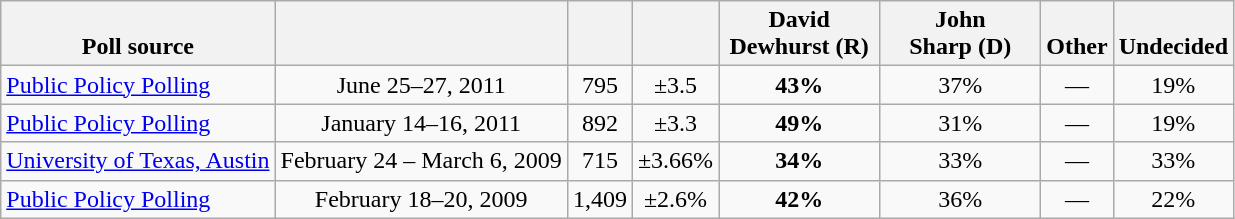<table class="wikitable" style="text-align:center">
<tr valign=bottom>
<th>Poll source</th>
<th></th>
<th></th>
<th></th>
<th style="width:100px;">David<br>Dewhurst (R)</th>
<th style="width:100px;">John<br>Sharp (D)</th>
<th>Other</th>
<th>Undecided</th>
</tr>
<tr>
<td align=left><a href='#'>Public Policy Polling</a></td>
<td>June 25–27, 2011</td>
<td>795</td>
<td>±3.5</td>
<td><strong>43%</strong></td>
<td>37%</td>
<td>—</td>
<td>19%</td>
</tr>
<tr>
<td align=left><a href='#'>Public Policy Polling</a></td>
<td>January 14–16, 2011</td>
<td>892</td>
<td>±3.3</td>
<td><strong>49%</strong></td>
<td>31%</td>
<td>—</td>
<td>19%</td>
</tr>
<tr>
<td align=left><a href='#'>University of Texas, Austin</a></td>
<td>February 24 – March 6, 2009</td>
<td>715</td>
<td>±3.66%</td>
<td><strong>34%</strong></td>
<td>33%</td>
<td>—</td>
<td>33%</td>
</tr>
<tr>
<td align=left><a href='#'>Public Policy Polling</a></td>
<td>February 18–20, 2009</td>
<td>1,409</td>
<td>±2.6%</td>
<td><strong>42%</strong></td>
<td>36%</td>
<td>—</td>
<td>22%</td>
</tr>
</table>
